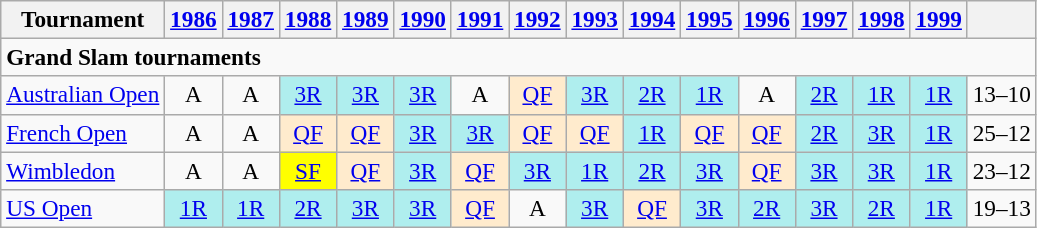<table class=wikitable style=text-align:center;font-size:97%>
<tr>
<th>Tournament</th>
<th><a href='#'>1986</a></th>
<th><a href='#'>1987</a></th>
<th><a href='#'>1988</a></th>
<th><a href='#'>1989</a></th>
<th><a href='#'>1990</a></th>
<th><a href='#'>1991</a></th>
<th><a href='#'>1992</a></th>
<th><a href='#'>1993</a></th>
<th><a href='#'>1994</a></th>
<th><a href='#'>1995</a></th>
<th><a href='#'>1996</a></th>
<th><a href='#'>1997</a></th>
<th><a href='#'>1998</a></th>
<th><a href='#'>1999</a></th>
<th></th>
</tr>
<tr>
<td colspan=25 align=left><strong>Grand Slam tournaments</strong></td>
</tr>
<tr>
<td align=left><a href='#'>Australian Open</a></td>
<td>A</td>
<td>A</td>
<td bgcolor=afeeee><a href='#'>3R</a></td>
<td bgcolor=afeeee><a href='#'>3R</a></td>
<td bgcolor=afeeee><a href='#'>3R</a></td>
<td>A</td>
<td bgcolor=ffebcd><a href='#'>QF</a></td>
<td bgcolor=afeeee><a href='#'>3R</a></td>
<td bgcolor=afeeee><a href='#'>2R</a></td>
<td bgcolor=afeeee><a href='#'>1R</a></td>
<td>A</td>
<td bgcolor=afeeee><a href='#'>2R</a></td>
<td bgcolor=afeeee><a href='#'>1R</a></td>
<td bgcolor=afeeee><a href='#'>1R</a></td>
<td>13–10</td>
</tr>
<tr>
<td align=left><a href='#'>French Open</a></td>
<td>A</td>
<td>A</td>
<td bgcolor=ffebcd><a href='#'>QF</a></td>
<td bgcolor=ffebcd><a href='#'>QF</a></td>
<td bgcolor=afeeee><a href='#'>3R</a></td>
<td bgcolor=afeeee><a href='#'>3R</a></td>
<td bgcolor=ffebcd><a href='#'>QF</a></td>
<td bgcolor=ffebcd><a href='#'>QF</a></td>
<td bgcolor=afeeee><a href='#'>1R</a></td>
<td bgcolor=ffebcd><a href='#'>QF</a></td>
<td bgcolor=ffebcd><a href='#'>QF</a></td>
<td bgcolor=afeeee><a href='#'>2R</a></td>
<td bgcolor=afeeee><a href='#'>3R</a></td>
<td bgcolor=afeeee><a href='#'>1R</a></td>
<td>25–12</td>
</tr>
<tr>
<td align=left><a href='#'>Wimbledon</a></td>
<td>A</td>
<td>A</td>
<td bgcolor=yellow><a href='#'>SF</a></td>
<td bgcolor=ffebcd><a href='#'>QF</a></td>
<td bgcolor=afeeee><a href='#'>3R</a></td>
<td bgcolor=ffebcd><a href='#'>QF</a></td>
<td bgcolor=afeeee><a href='#'>3R</a></td>
<td bgcolor=afeeee><a href='#'>1R</a></td>
<td bgcolor=afeeee><a href='#'>2R</a></td>
<td bgcolor=afeeee><a href='#'>3R</a></td>
<td bgcolor=ffebcd><a href='#'>QF</a></td>
<td bgcolor=afeeee><a href='#'>3R</a></td>
<td bgcolor=afeeee><a href='#'>3R</a></td>
<td bgcolor=afeeee><a href='#'>1R</a></td>
<td>23–12</td>
</tr>
<tr>
<td align=left><a href='#'>US Open</a></td>
<td bgcolor=afeeee><a href='#'>1R</a></td>
<td bgcolor=afeeee><a href='#'>1R</a></td>
<td bgcolor=afeeee><a href='#'>2R</a></td>
<td bgcolor=afeeee><a href='#'>3R</a></td>
<td bgcolor=afeeee><a href='#'>3R</a></td>
<td bgcolor=ffebcd><a href='#'>QF</a></td>
<td>A</td>
<td bgcolor=afeeee><a href='#'>3R</a></td>
<td bgcolor=ffebcd><a href='#'>QF</a></td>
<td bgcolor=afeeee><a href='#'>3R</a></td>
<td bgcolor=afeeee><a href='#'>2R</a></td>
<td bgcolor=afeeee><a href='#'>3R</a></td>
<td bgcolor=afeeee><a href='#'>2R</a></td>
<td bgcolor=afeeee><a href='#'>1R</a></td>
<td>19–13</td>
</tr>
</table>
